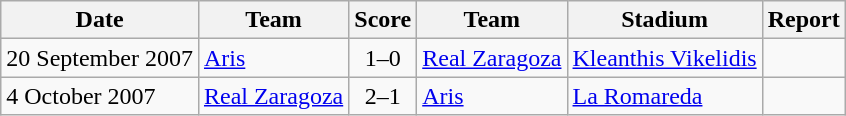<table class="wikitable">
<tr>
<th>Date</th>
<th>Team</th>
<th>Score</th>
<th>Team</th>
<th>Stadium</th>
<th>Report</th>
</tr>
<tr>
<td>20 September 2007</td>
<td> <a href='#'>Aris</a></td>
<td align="center">1–0</td>
<td> <a href='#'>Real Zaragoza</a></td>
<td><a href='#'>Kleanthis Vikelidis</a></td>
<td></td>
</tr>
<tr>
<td>4 October 2007</td>
<td> <a href='#'>Real Zaragoza</a></td>
<td align="center">2–1</td>
<td> <a href='#'>Aris</a></td>
<td><a href='#'>La Romareda</a></td>
<td></td>
</tr>
</table>
